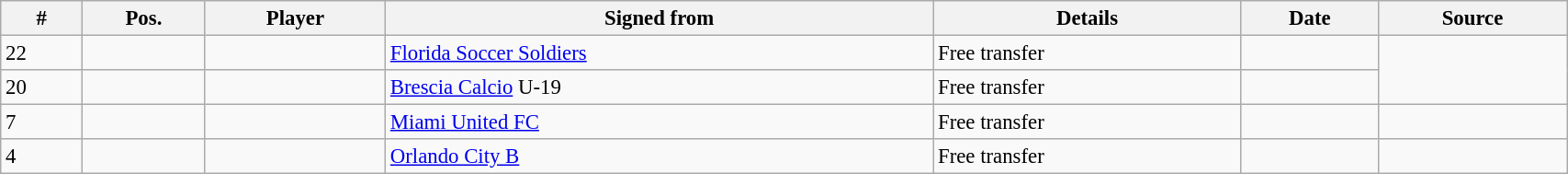<table class="wikitable sortable" style="width:90%; text-align:center; font-size:95%; text-align:left;">
<tr>
<th>#</th>
<th>Pos.</th>
<th>Player</th>
<th>Signed from</th>
<th>Details</th>
<th>Date</th>
<th>Source</th>
</tr>
<tr>
<td>22</td>
<td></td>
<td></td>
<td> <a href='#'>Florida Soccer Soldiers</a></td>
<td>Free transfer</td>
<td></td>
<td rowspan="2"></td>
</tr>
<tr>
<td>20</td>
<td></td>
<td></td>
<td> <a href='#'>Brescia Calcio</a> U-19</td>
<td>Free transfer</td>
<td></td>
</tr>
<tr>
<td>7</td>
<td></td>
<td></td>
<td> <a href='#'>Miami United FC</a></td>
<td>Free transfer</td>
<td></td>
<td></td>
</tr>
<tr>
<td>4</td>
<td></td>
<td></td>
<td> <a href='#'>Orlando City B</a></td>
<td>Free transfer</td>
<td></td>
<td></td>
</tr>
</table>
